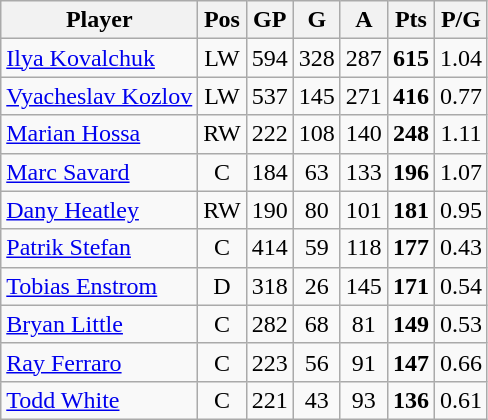<table class="wikitable" style="text-align:center;">
<tr>
<th>Player</th>
<th>Pos</th>
<th>GP</th>
<th>G</th>
<th>A</th>
<th>Pts</th>
<th>P/G</th>
</tr>
<tr>
<td align="left"><a href='#'>Ilya Kovalchuk</a></td>
<td>LW</td>
<td>594</td>
<td>328</td>
<td>287</td>
<td><strong>615</strong></td>
<td>1.04</td>
</tr>
<tr>
<td align="left"><a href='#'>Vyacheslav Kozlov</a></td>
<td>LW</td>
<td>537</td>
<td>145</td>
<td>271</td>
<td><strong>416</strong></td>
<td>0.77</td>
</tr>
<tr>
<td align="left"><a href='#'>Marian Hossa</a></td>
<td>RW</td>
<td>222</td>
<td>108</td>
<td>140</td>
<td><strong>248</strong></td>
<td>1.11</td>
</tr>
<tr>
<td align="left"><a href='#'>Marc Savard</a></td>
<td>C</td>
<td>184</td>
<td>63</td>
<td>133</td>
<td><strong>196</strong></td>
<td>1.07</td>
</tr>
<tr>
<td align="left"><a href='#'>Dany Heatley</a></td>
<td>RW</td>
<td>190</td>
<td>80</td>
<td>101</td>
<td><strong>181</strong></td>
<td>0.95</td>
</tr>
<tr>
<td align="left"><a href='#'>Patrik Stefan</a></td>
<td>C</td>
<td>414</td>
<td>59</td>
<td>118</td>
<td><strong>177</strong></td>
<td>0.43</td>
</tr>
<tr>
<td align="left"><a href='#'>Tobias Enstrom</a></td>
<td>D</td>
<td>318</td>
<td>26</td>
<td>145</td>
<td><strong>171</strong></td>
<td>0.54</td>
</tr>
<tr>
<td align="left"><a href='#'>Bryan Little</a></td>
<td>C</td>
<td>282</td>
<td>68</td>
<td>81</td>
<td><strong>149</strong></td>
<td>0.53</td>
</tr>
<tr>
<td align="left"><a href='#'>Ray Ferraro</a></td>
<td>C</td>
<td>223</td>
<td>56</td>
<td>91</td>
<td><strong>147</strong></td>
<td>0.66</td>
</tr>
<tr>
<td align="left"><a href='#'>Todd White</a></td>
<td>C</td>
<td>221</td>
<td>43</td>
<td>93</td>
<td><strong>136</strong></td>
<td>0.61</td>
</tr>
</table>
